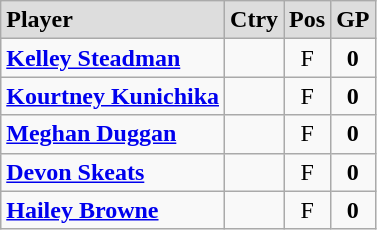<table class="wikitable">
<tr align="center" style="font-weight:bold; background-color:#dddddd;" |>
<td align="left">Player</td>
<td>Ctry</td>
<td>Pos</td>
<td>GP</td>
</tr>
<tr align="center">
<td align="left"><strong><a href='#'>Kelley Steadman</a></strong></td>
<td></td>
<td>F</td>
<td><strong>0</strong></td>
</tr>
<tr align="center">
<td align="left"><strong><a href='#'>Kourtney Kunichika</a></strong></td>
<td></td>
<td>F</td>
<td><strong>0</strong></td>
</tr>
<tr align="center">
<td align="left"><strong><a href='#'>Meghan Duggan</a></strong></td>
<td></td>
<td>F</td>
<td><strong>0</strong></td>
</tr>
<tr align="center">
<td align="left"><strong><a href='#'>Devon Skeats</a></strong></td>
<td></td>
<td>F</td>
<td><strong>0</strong></td>
</tr>
<tr align="center">
<td align="left"><strong><a href='#'>Hailey Browne</a></strong></td>
<td></td>
<td>F</td>
<td><strong>0</strong></td>
</tr>
</table>
